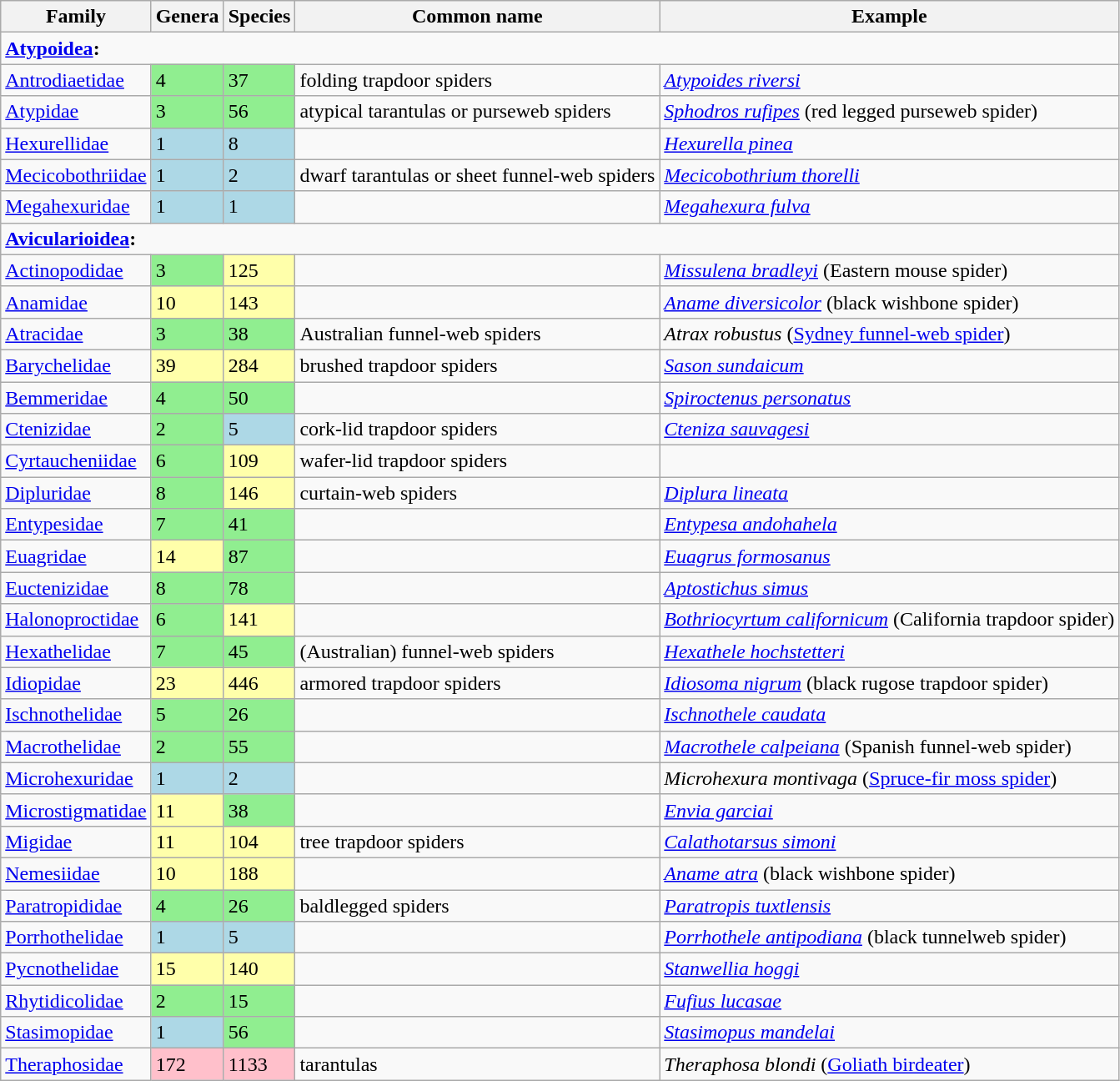<table class="wikitable">
<tr>
<th>Family</th>
<th>Genera</th>
<th>Species</th>
<th>Common name</th>
<th>Example</th>
</tr>
<tr>
<td colspan=5><strong><a href='#'>Atypoidea</a>:</strong></td>
</tr>
<tr>
<td><a href='#'>Antrodiaetidae</a></td>
<td bgcolor="lightgreen">4</td>
<td bgcolor="lightgreen">37</td>
<td>folding trapdoor spiders</td>
<td><em><a href='#'>Atypoides riversi</a></em></td>
</tr>
<tr>
<td><a href='#'>Atypidae</a></td>
<td bgcolor="lightgreen">3</td>
<td bgcolor="lightgreen">56</td>
<td>atypical tarantulas or purseweb spiders</td>
<td><em><a href='#'>Sphodros rufipes</a></em> (red legged purseweb spider)</td>
</tr>
<tr>
<td><a href='#'>Hexurellidae</a></td>
<td bgcolor="lightblue">1</td>
<td bgcolor="lightblue">8</td>
<td></td>
<td><em><a href='#'>Hexurella pinea</a></em></td>
</tr>
<tr>
<td><a href='#'>Mecicobothriidae</a></td>
<td bgcolor="lightblue">1</td>
<td bgcolor="lightblue">2</td>
<td>dwarf tarantulas or sheet funnel-web spiders</td>
<td><em><a href='#'>Mecicobothrium thorelli</a></em></td>
</tr>
<tr>
<td><a href='#'>Megahexuridae</a></td>
<td bgcolor="lightblue">1</td>
<td bgcolor="lightblue">1</td>
<td></td>
<td><em><a href='#'>Megahexura fulva</a></em></td>
</tr>
<tr>
<td colspan=5><strong><a href='#'>Avicularioidea</a>:</strong></td>
</tr>
<tr>
<td><a href='#'>Actinopodidae</a></td>
<td bgcolor="lightgreen">3</td>
<td bgcolor="#FFA">125</td>
<td></td>
<td><em><a href='#'>Missulena bradleyi</a></em> (Eastern mouse spider)</td>
</tr>
<tr>
<td><a href='#'>Anamidae</a></td>
<td bgcolor="#FFA">10</td>
<td bgcolor="#FFA">143</td>
<td></td>
<td><em><a href='#'>Aname diversicolor</a></em> (black wishbone spider)</td>
</tr>
<tr>
<td><a href='#'>Atracidae</a></td>
<td bgcolor="lightgreen">3</td>
<td bgcolor="lightgreen">38</td>
<td>Australian funnel-web spiders</td>
<td><em>Atrax robustus</em> (<a href='#'>Sydney funnel-web spider</a>)</td>
</tr>
<tr>
<td><a href='#'>Barychelidae</a></td>
<td bgcolor="#FFA">39</td>
<td bgcolor="#FFA">284</td>
<td>brushed trapdoor spiders</td>
<td><em><a href='#'>Sason sundaicum</a></em></td>
</tr>
<tr>
<td><a href='#'>Bemmeridae</a></td>
<td bgcolor="lightgreen">4</td>
<td bgcolor="lightgreen">50</td>
<td></td>
<td><em><a href='#'>Spiroctenus personatus</a></em></td>
</tr>
<tr>
<td><a href='#'>Ctenizidae</a></td>
<td bgcolor="lightgreen">2</td>
<td bgcolor="lightblue">5</td>
<td>cork-lid trapdoor spiders</td>
<td><em><a href='#'>Cteniza sauvagesi</a></em></td>
</tr>
<tr>
<td><a href='#'>Cyrtaucheniidae</a></td>
<td bgcolor="lightgreen">6</td>
<td bgcolor="#FFA">109</td>
<td>wafer-lid trapdoor spiders</td>
<td></td>
</tr>
<tr>
<td><a href='#'>Dipluridae</a></td>
<td bgcolor="lightgreen">8</td>
<td bgcolor="#FFA">146</td>
<td>curtain-web spiders</td>
<td><em><a href='#'>Diplura lineata</a></em></td>
</tr>
<tr>
<td><a href='#'>Entypesidae</a></td>
<td bgcolor="lightgreen">7</td>
<td bgcolor="lightgreen">41</td>
<td></td>
<td><em><a href='#'>Entypesa andohahela</a></em></td>
</tr>
<tr>
<td><a href='#'>Euagridae</a></td>
<td bgcolor="#FFA">14</td>
<td bgcolor="lightgreen">87</td>
<td></td>
<td><em><a href='#'>Euagrus formosanus</a></em></td>
</tr>
<tr>
<td><a href='#'>Euctenizidae</a></td>
<td bgcolor="lightgreen">8</td>
<td bgcolor="lightgreen">78</td>
<td></td>
<td><em><a href='#'>Aptostichus simus</a></em></td>
</tr>
<tr>
<td><a href='#'>Halonoproctidae</a></td>
<td bgcolor="lightgreen">6</td>
<td bgcolor="#FFA">141</td>
<td></td>
<td><em><a href='#'>Bothriocyrtum californicum</a></em> (California trapdoor spider)</td>
</tr>
<tr>
<td><a href='#'>Hexathelidae</a></td>
<td bgcolor="lightgreen">7</td>
<td bgcolor="lightgreen">45</td>
<td>(Australian) funnel-web spiders</td>
<td><em><a href='#'>Hexathele hochstetteri</a></em></td>
</tr>
<tr>
<td><a href='#'>Idiopidae</a></td>
<td bgcolor="#FFA">23</td>
<td bgcolor="#FFA">446</td>
<td>armored trapdoor spiders</td>
<td><em><a href='#'>Idiosoma nigrum</a></em> (black rugose trapdoor spider)</td>
</tr>
<tr>
<td><a href='#'>Ischnothelidae</a></td>
<td bgcolor="lightgreen">5</td>
<td bgcolor="lightgreen">26</td>
<td></td>
<td><em><a href='#'>Ischnothele caudata</a></em></td>
</tr>
<tr>
<td><a href='#'>Macrothelidae</a></td>
<td bgcolor="lightgreen">2</td>
<td bgcolor="lightgreen">55</td>
<td></td>
<td><em><a href='#'>Macrothele calpeiana</a></em> (Spanish funnel-web spider)</td>
</tr>
<tr>
<td><a href='#'>Microhexuridae</a></td>
<td bgcolor="lightblue">1</td>
<td bgcolor="lightblue">2</td>
<td></td>
<td><em>Microhexura montivaga</em> (<a href='#'>Spruce-fir moss spider</a>)</td>
</tr>
<tr>
<td><a href='#'>Microstigmatidae</a></td>
<td bgcolor="#FFA">11</td>
<td bgcolor="lightgreen">38</td>
<td></td>
<td><em><a href='#'>Envia garciai</a></em></td>
</tr>
<tr>
<td><a href='#'>Migidae</a></td>
<td bgcolor="#FFA">11</td>
<td bgcolor="#FFA">104</td>
<td>tree trapdoor spiders</td>
<td><em><a href='#'>Calathotarsus simoni</a></em></td>
</tr>
<tr>
<td><a href='#'>Nemesiidae</a></td>
<td bgcolor="#FFA">10</td>
<td bgcolor="#FFA">188</td>
<td></td>
<td><em><a href='#'>Aname atra</a></em> (black wishbone spider)</td>
</tr>
<tr>
<td><a href='#'>Paratropididae</a></td>
<td bgcolor="lightgreen">4</td>
<td bgcolor="lightgreen">26</td>
<td>baldlegged spiders</td>
<td><em><a href='#'>Paratropis tuxtlensis</a></em></td>
</tr>
<tr>
<td><a href='#'>Porrhothelidae</a></td>
<td bgcolor="lightblue">1</td>
<td bgcolor="lightblue">5</td>
<td></td>
<td><em><a href='#'>Porrhothele antipodiana</a></em> (black tunnelweb spider)</td>
</tr>
<tr>
<td><a href='#'>Pycnothelidae</a></td>
<td bgcolor="#FFA">15</td>
<td bgcolor="#FFA">140</td>
<td></td>
<td><em><a href='#'>Stanwellia hoggi</a></em></td>
</tr>
<tr>
<td><a href='#'>Rhytidicolidae</a></td>
<td bgcolor="lightgreen">2</td>
<td bgcolor="lightgreen">15</td>
<td></td>
<td><em><a href='#'>Fufius lucasae</a></em></td>
</tr>
<tr>
<td><a href='#'>Stasimopidae</a></td>
<td bgcolor="lightblue">1</td>
<td bgcolor="lightgreen">56</td>
<td></td>
<td><em><a href='#'>Stasimopus mandelai</a></em></td>
</tr>
<tr>
<td><a href='#'>Theraphosidae</a></td>
<td bgcolor="pink">172</td>
<td bgcolor="pink">1133</td>
<td>tarantulas</td>
<td><em>Theraphosa blondi</em> (<a href='#'>Goliath birdeater</a>)</td>
</tr>
</table>
